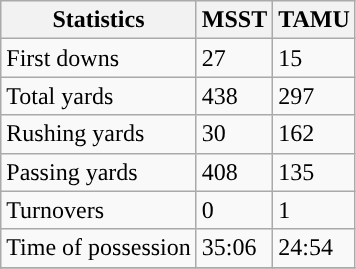<table class="wikitable" style="float: left;">
<tr>
<th>Statistics</th>
<th>MSST</th>
<th>TAMU</th>
</tr>
<tr>
<td>First downs</td>
<td>27</td>
<td>15</td>
</tr>
<tr>
<td>Total yards</td>
<td>438</td>
<td>297</td>
</tr>
<tr>
<td>Rushing yards</td>
<td>30</td>
<td>162</td>
</tr>
<tr>
<td>Passing yards</td>
<td>408</td>
<td>135</td>
</tr>
<tr>
<td>Turnovers</td>
<td>0</td>
<td>1</td>
</tr>
<tr>
<td>Time of possession</td>
<td>35:06</td>
<td>24:54</td>
</tr>
<tr>
</tr>
</table>
